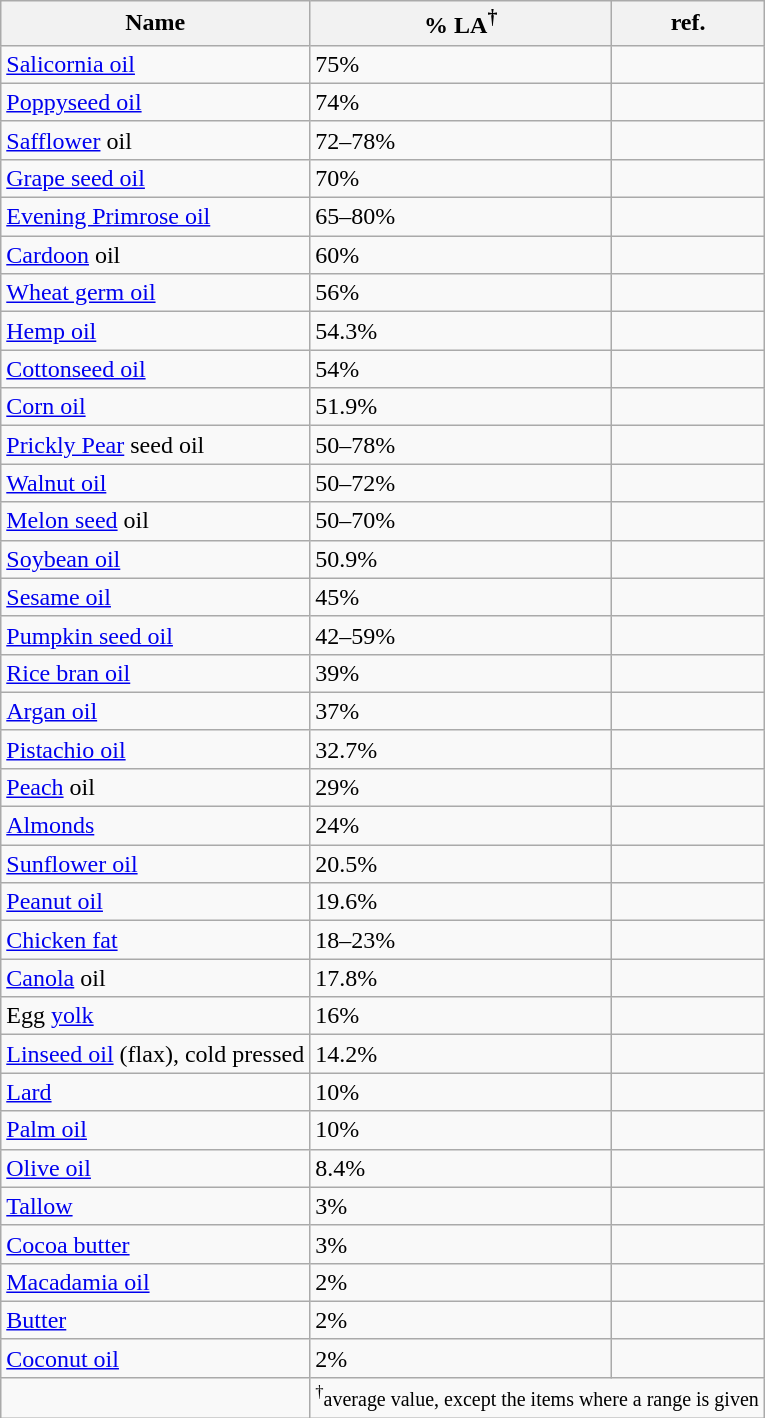<table class="wikitable sortable">
<tr>
<th>Name</th>
<th>% LA<sup>†</sup></th>
<th>ref.</th>
</tr>
<tr>
<td><a href='#'>Salicornia oil</a></td>
<td>75%</td>
<td></td>
</tr>
<tr>
<td><a href='#'>Poppyseed oil</a></td>
<td>74%</td>
<td></td>
</tr>
<tr>
<td><a href='#'>Safflower</a> oil</td>
<td>72–78%</td>
<td></td>
</tr>
<tr>
<td><a href='#'>Grape seed oil</a></td>
<td>70%</td>
<td></td>
</tr>
<tr>
<td><a href='#'>Evening Primrose oil</a></td>
<td>65–80%</td>
<td></td>
</tr>
<tr>
<td><a href='#'>Cardoon</a> oil</td>
<td>60%</td>
<td></td>
</tr>
<tr>
<td><a href='#'>Wheat germ oil</a></td>
<td>56%</td>
<td></td>
</tr>
<tr>
<td><a href='#'>Hemp oil</a></td>
<td>54.3%</td>
<td></td>
</tr>
<tr>
<td><a href='#'>Cottonseed oil</a></td>
<td>54%</td>
<td></td>
</tr>
<tr>
<td><a href='#'>Corn oil</a></td>
<td>51.9%</td>
<td></td>
</tr>
<tr>
<td><a href='#'>Prickly Pear</a> seed oil</td>
<td>50–78%</td>
<td></td>
</tr>
<tr>
<td><a href='#'>Walnut oil</a></td>
<td>50–72%</td>
<td></td>
</tr>
<tr>
<td><a href='#'>Melon seed</a> oil</td>
<td>50–70%</td>
<td></td>
</tr>
<tr>
<td><a href='#'>Soybean oil</a></td>
<td>50.9%</td>
<td></td>
</tr>
<tr>
<td><a href='#'>Sesame oil</a></td>
<td>45%</td>
<td></td>
</tr>
<tr>
<td><a href='#'>Pumpkin seed oil</a></td>
<td>42–59%</td>
<td></td>
</tr>
<tr>
<td><a href='#'>Rice bran oil</a></td>
<td>39%</td>
<td></td>
</tr>
<tr>
<td><a href='#'>Argan oil</a></td>
<td>37%</td>
<td></td>
</tr>
<tr>
<td><a href='#'>Pistachio oil</a></td>
<td>32.7%</td>
<td></td>
</tr>
<tr>
<td><a href='#'>Peach</a> oil</td>
<td>29%</td>
<td></td>
</tr>
<tr>
<td><a href='#'>Almonds</a></td>
<td>24%</td>
<td></td>
</tr>
<tr>
<td><a href='#'>Sunflower oil</a></td>
<td>20.5%</td>
<td></td>
</tr>
<tr>
<td><a href='#'>Peanut oil</a></td>
<td>19.6%</td>
<td></td>
</tr>
<tr>
<td><a href='#'>Chicken fat</a></td>
<td>18–23%</td>
<td></td>
</tr>
<tr>
<td><a href='#'>Canola</a> oil</td>
<td>17.8%</td>
<td></td>
</tr>
<tr>
<td>Egg <a href='#'>yolk</a></td>
<td>16%</td>
<td></td>
</tr>
<tr>
<td><a href='#'>Linseed oil</a> (flax), cold pressed</td>
<td>14.2%</td>
<td></td>
</tr>
<tr>
<td><a href='#'>Lard</a></td>
<td>10%</td>
<td></td>
</tr>
<tr>
<td><a href='#'>Palm oil</a></td>
<td>10%</td>
<td></td>
</tr>
<tr>
<td><a href='#'>Olive oil</a></td>
<td>8.4%</td>
<td></td>
</tr>
<tr>
<td><a href='#'>Tallow</a></td>
<td>3%</td>
<td></td>
</tr>
<tr>
<td><a href='#'>Cocoa butter</a></td>
<td>3%</td>
<td></td>
</tr>
<tr>
<td><a href='#'>Macadamia oil</a></td>
<td>2%</td>
<td></td>
</tr>
<tr>
<td><a href='#'>Butter</a></td>
<td>2%</td>
<td></td>
</tr>
<tr>
<td><a href='#'>Coconut oil</a></td>
<td>2%</td>
<td></td>
</tr>
<tr>
<td> </td>
<td colspan=2><small><sup>†</sup>average value, except the items where a range is given</small></td>
</tr>
</table>
